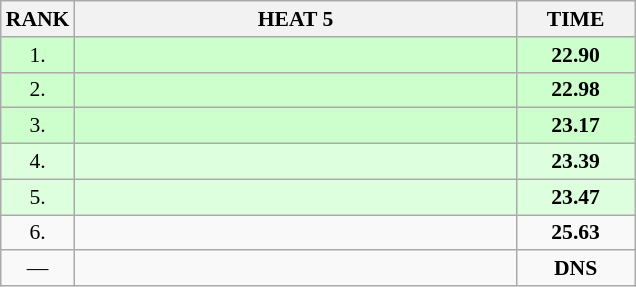<table class="wikitable" style="border-collapse: collapse; font-size: 90%;">
<tr>
<th>RANK</th>
<th style="width: 20em">HEAT 5</th>
<th style="width: 5em">TIME</th>
</tr>
<tr style="background:#ccffcc;">
<td align="center">1.</td>
<td></td>
<td align="center"><strong>22.90</strong></td>
</tr>
<tr style="background:#ccffcc;">
<td align="center">2.</td>
<td></td>
<td align="center"><strong>22.98</strong></td>
</tr>
<tr style="background:#ccffcc;">
<td align="center">3.</td>
<td></td>
<td align="center"><strong>23.17</strong></td>
</tr>
<tr style="background:#ddffdd;">
<td align="center">4.</td>
<td></td>
<td align="center"><strong>23.39</strong></td>
</tr>
<tr style="background:#ddffdd;">
<td align="center">5.</td>
<td></td>
<td align="center"><strong>23.47</strong></td>
</tr>
<tr>
<td align="center">6.</td>
<td></td>
<td align="center"><strong>25.63</strong></td>
</tr>
<tr>
<td align="center">—</td>
<td></td>
<td align="center"><strong>DNS</strong></td>
</tr>
</table>
